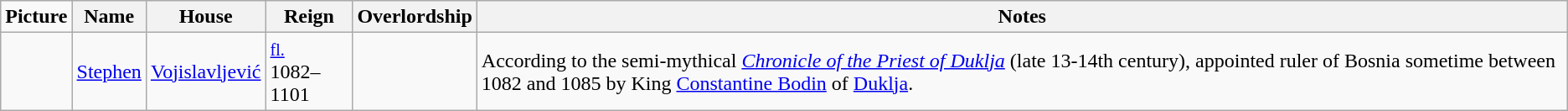<table class="wikitable">
<tr>
<td><strong>Picture</strong></td>
<th>Name</th>
<th>House</th>
<th>Reign</th>
<th>Overlordship</th>
<th>Notes</th>
</tr>
<tr>
<td></td>
<td><a href='#'>Stephen</a></td>
<td><a href='#'>Vojislavljević</a></td>
<td><small><a href='#'>fl.</a></small><br> 1082–1101</td>
<td></td>
<td>According to the semi-mythical <em><a href='#'>Chronicle of the Priest of Duklja</a></em> (late 13-14th century), appointed ruler of Bosnia sometime between 1082 and 1085 by King <a href='#'>Constantine Bodin</a> of <a href='#'>Duklja</a>.</td>
</tr>
</table>
